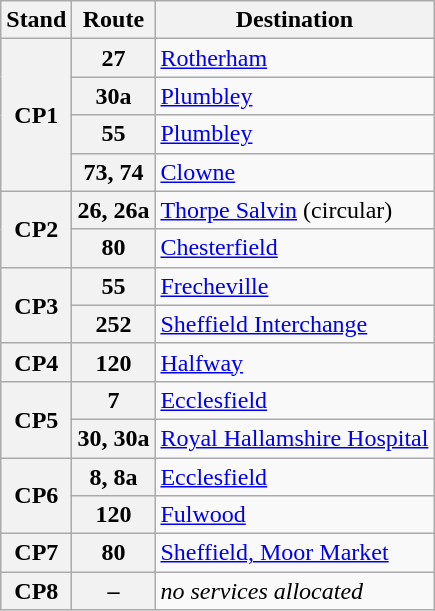<table class="wikitable">
<tr>
<th><strong>Stand</strong></th>
<th><strong>Route</strong></th>
<th><strong>Destination</strong></th>
</tr>
<tr>
<th rowspan="4">CP1</th>
<th>27</th>
<td><a href='#'>Rotherham</a>     </td>
</tr>
<tr>
<th>30a</th>
<td><a href='#'>Plumbley</a>  </td>
</tr>
<tr>
<th>55</th>
<td><a href='#'>Plumbley</a>  </td>
</tr>
<tr>
<th>73, 74</th>
<td><a href='#'>Clowne</a>  </td>
</tr>
<tr>
<th rowspan="2">CP2</th>
<th>26, 26a</th>
<td><a href='#'>Thorpe Salvin</a> (circular)  </td>
</tr>
<tr>
<th>80</th>
<td><a href='#'>Chesterfield</a>   </td>
</tr>
<tr>
<th rowspan="2">CP3</th>
<th>55</th>
<td><a href='#'>Frecheville</a>  </td>
</tr>
<tr>
<th>252</th>
<td><a href='#'>Sheffield Interchange</a>     </td>
</tr>
<tr>
<th>CP4</th>
<th>120</th>
<td><a href='#'>Halfway</a>   </td>
</tr>
<tr>
<th rowspan="2">CP5</th>
<th>7</th>
<td><a href='#'>Ecclesfield</a>  </td>
</tr>
<tr>
<th>30, 30a</th>
<td><a href='#'>Royal Hallamshire Hospital</a>  </td>
</tr>
<tr>
<th rowspan="2">CP6</th>
<th>8, 8a</th>
<td><a href='#'>Ecclesfield</a>  </td>
</tr>
<tr>
<th>120</th>
<td><a href='#'>Fulwood</a>  </td>
</tr>
<tr>
<th>CP7</th>
<th>80</th>
<td><a href='#'>Sheffield, Moor Market</a>   </td>
</tr>
<tr>
<th>CP8</th>
<th>–</th>
<td><em>no services allocated</em></td>
</tr>
</table>
